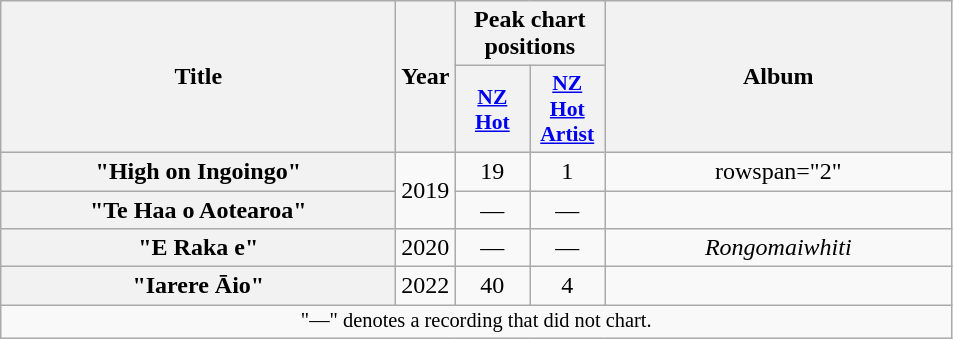<table class="wikitable plainrowheaders" style="text-align:center;">
<tr>
<th scope="col" rowspan="2" style="width:16em;">Title</th>
<th scope="col" rowspan="2" style="width:1em;">Year</th>
<th scope="col" colspan="2">Peak chart positions</th>
<th scope="col" rowspan="2" style="width:14em;">Album</th>
</tr>
<tr>
<th scope="col" style="width:3em;font-size:90%;"><a href='#'>NZ<br>Hot</a><br></th>
<th scope="col" style="width:3em;font-size:90%;"><a href='#'>NZ<br>Hot<br>Artist</a><br></th>
</tr>
<tr>
<th scope="row">"High on Ingoingo"</th>
<td rowspan="2">2019</td>
<td>19</td>
<td>1</td>
<td>rowspan="2" </td>
</tr>
<tr>
<th scope="row">"Te Haa o Aotearoa"</th>
<td>—</td>
<td>—</td>
</tr>
<tr>
<th scope="row">"E Raka e"<br></th>
<td>2020</td>
<td>—</td>
<td>—</td>
<td><em>Rongomaiwhiti</em></td>
</tr>
<tr>
<th scope="row">"Iarere Āio"<br></th>
<td>2022</td>
<td>40</td>
<td>4</td>
<td></td>
</tr>
<tr>
<td colspan="8" style="font-size:85%;">"—" denotes a recording that did not chart.</td>
</tr>
</table>
